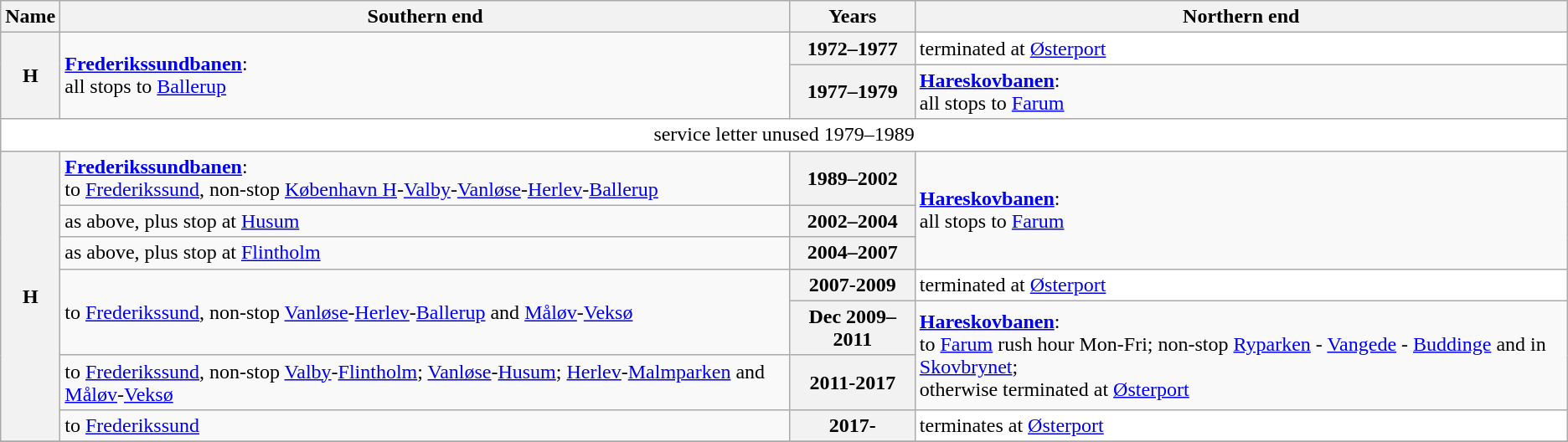<table class=wikitable>
<tr>
<th>Name</th>
<th>Southern end</th>
<th>Years</th>
<th>Northern end</th>
</tr>
<tr>
<th rowspan=2>H</th>
<td rowspan=2><strong><a href='#'>Frederikssundbanen</a></strong>:<br> all stops to <a href='#'>Ballerup</a></td>
<th>1972–1977</th>
<td style="background:white">terminated at <a href='#'>Østerport</a></td>
</tr>
<tr>
<th>1977–1979</th>
<td><strong><a href='#'>Hareskovbanen</a></strong>:<br> all stops to <a href='#'>Farum</a></td>
</tr>
<tr>
<td colspan=4 style="background:white" align=center>service letter unused 1979–1989</td>
</tr>
<tr>
<th rowspan=7>H</th>
<td><strong><a href='#'>Frederikssundbanen</a></strong>:<br> to <a href='#'>Frederikssund</a>, non-stop <a href='#'>København H</a>-<a href='#'>Valby</a>-<a href='#'>Vanløse</a>-<a href='#'>Herlev</a>-<a href='#'>Ballerup</a></td>
<th>1989–2002</th>
<td rowspan=3><strong><a href='#'>Hareskovbanen</a></strong>:<br> all stops to <a href='#'>Farum</a></td>
</tr>
<tr>
<td>as above, plus stop at <a href='#'>Husum</a></td>
<th>2002–2004</th>
</tr>
<tr>
<td>as above, plus stop at <a href='#'>Flintholm</a></td>
<th>2004–2007</th>
</tr>
<tr>
<td rowspan=2>to <a href='#'>Frederikssund</a>, non-stop <a href='#'>Vanløse</a>-<a href='#'>Herlev</a>-<a href='#'>Ballerup</a> and <a href='#'>Måløv</a>-<a href='#'>Veksø</a></td>
<th>2007-2009</th>
<td style="background:white">terminated at <a href='#'>Østerport</a></td>
</tr>
<tr>
<th>Dec 2009–2011</th>
<td rowspan=2><strong><a href='#'>Hareskovbanen</a></strong>:<br> to <a href='#'>Farum</a> rush hour Mon-Fri; non-stop <a href='#'>Ryparken</a> - <a href='#'>Vangede</a> - <a href='#'>Buddinge</a> and in <a href='#'>Skovbrynet</a>;<br>otherwise terminated at <a href='#'>Østerport</a></td>
</tr>
<tr>
<td>to <a href='#'>Frederikssund</a>, non-stop <a href='#'>Valby</a>-<a href='#'>Flintholm</a>; <a href='#'>Vanløse</a>-<a href='#'>Husum</a>; <a href='#'>Herlev</a>-<a href='#'>Malmparken</a> and <a href='#'>Måløv</a>-<a href='#'>Veksø</a></td>
<th>2011-2017</th>
</tr>
<tr>
<td>to <a href='#'>Frederikssund</a></td>
<th>2017-</th>
<td style="background:white">terminates at <a href='#'>Østerport</a></td>
</tr>
<tr>
</tr>
</table>
